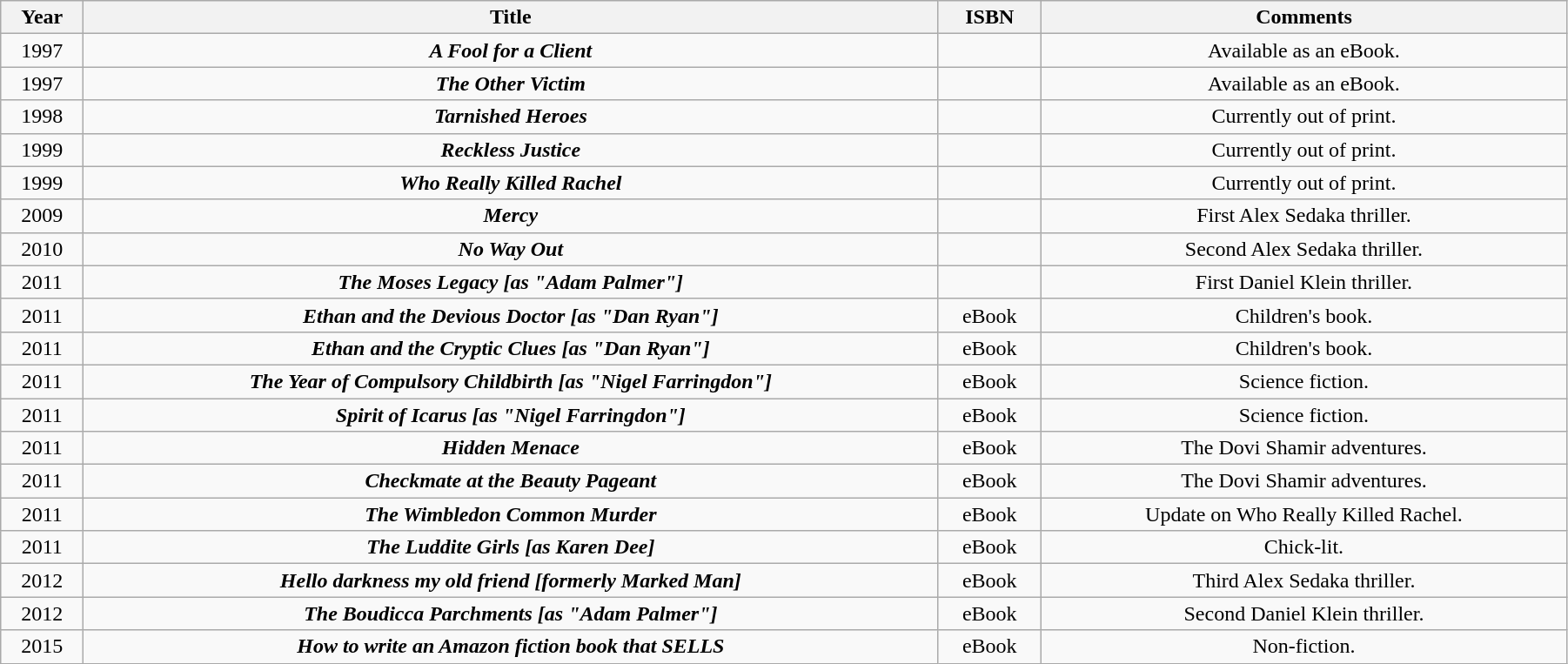<table class="wikitable" style="text-align:center; width:95%">
<tr>
<th>Year</th>
<th>Title</th>
<th>ISBN</th>
<th>Comments</th>
</tr>
<tr>
<td>1997</td>
<td><strong><em>A Fool for a Client</em></strong></td>
<td></td>
<td>Available as an eBook.</td>
</tr>
<tr>
<td>1997</td>
<td><strong><em>The Other Victim</em></strong></td>
<td></td>
<td>Available as an eBook.</td>
</tr>
<tr>
<td>1998</td>
<td><strong><em>Tarnished Heroes</em></strong></td>
<td></td>
<td>Currently out of print.</td>
</tr>
<tr>
<td>1999</td>
<td><strong><em>Reckless Justice</em></strong></td>
<td></td>
<td>Currently out of print.</td>
</tr>
<tr>
<td>1999</td>
<td><strong><em>Who Really Killed Rachel</em></strong></td>
<td></td>
<td>Currently out of print.</td>
</tr>
<tr>
<td>2009</td>
<td><strong><em>Mercy</em></strong></td>
<td></td>
<td>First Alex Sedaka thriller.</td>
</tr>
<tr>
<td>2010</td>
<td><strong><em>No Way Out</em></strong></td>
<td></td>
<td>Second Alex Sedaka thriller.</td>
</tr>
<tr>
<td>2011</td>
<td><strong><em>The Moses Legacy [as "Adam Palmer"]</em></strong></td>
<td></td>
<td>First Daniel Klein thriller.</td>
</tr>
<tr>
<td>2011</td>
<td><strong><em>Ethan and the Devious Doctor [as "Dan Ryan"]</em></strong></td>
<td>eBook</td>
<td>Children's book.</td>
</tr>
<tr>
<td>2011</td>
<td><strong><em>Ethan and the Cryptic Clues [as "Dan Ryan"]</em></strong></td>
<td>eBook</td>
<td>Children's book.</td>
</tr>
<tr>
<td>2011</td>
<td><strong><em>The Year of Compulsory Childbirth [as "Nigel Farringdon"]</em></strong></td>
<td>eBook</td>
<td>Science fiction.</td>
</tr>
<tr>
<td>2011</td>
<td><strong><em>Spirit of Icarus [as "Nigel Farringdon"]</em></strong></td>
<td>eBook</td>
<td>Science fiction.</td>
</tr>
<tr>
<td>2011</td>
<td><strong><em>Hidden Menace</em></strong></td>
<td>eBook</td>
<td>The Dovi Shamir adventures.</td>
</tr>
<tr>
<td>2011</td>
<td><strong><em>Checkmate at the Beauty Pageant</em></strong></td>
<td>eBook</td>
<td>The Dovi Shamir adventures.</td>
</tr>
<tr>
<td>2011</td>
<td><strong><em>The Wimbledon Common Murder</em></strong></td>
<td>eBook</td>
<td>Update on Who Really Killed Rachel.</td>
</tr>
<tr>
<td>2011</td>
<td><strong><em>The Luddite Girls [as Karen Dee]</em></strong></td>
<td>eBook</td>
<td>Chick-lit.</td>
</tr>
<tr>
<td>2012</td>
<td><strong><em>Hello darkness my old friend [formerly Marked Man]</em></strong></td>
<td>eBook</td>
<td>Third Alex Sedaka thriller.</td>
</tr>
<tr>
<td>2012</td>
<td><strong><em>The Boudicca Parchments [as "Adam Palmer"]</em></strong></td>
<td>eBook</td>
<td>Second Daniel Klein thriller.</td>
</tr>
<tr>
<td>2015</td>
<td><strong><em>How to write an Amazon fiction book that SELLS </em></strong></td>
<td>eBook</td>
<td>Non-fiction.</td>
</tr>
</table>
